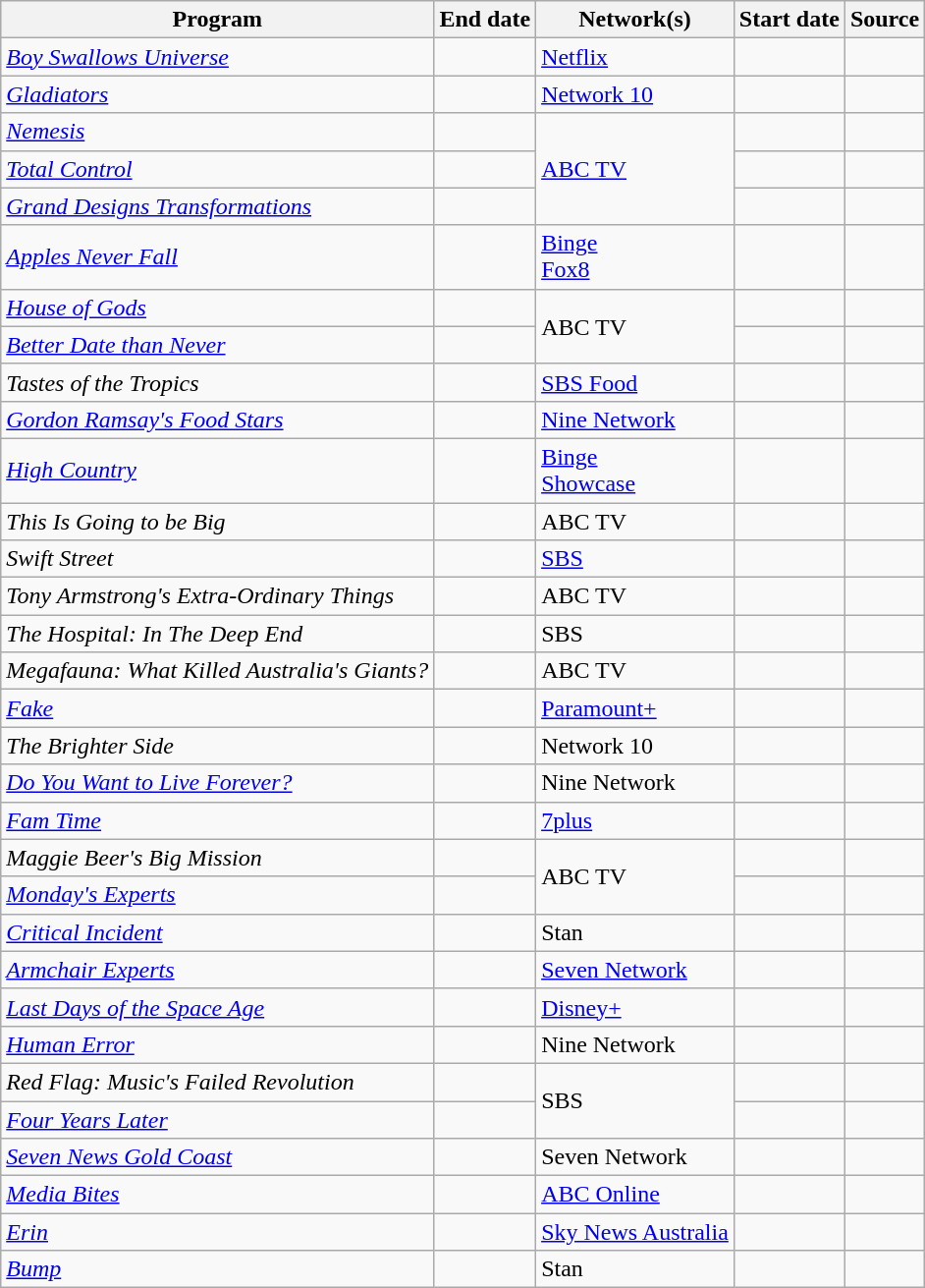<table class="wikitable plainrowheaders sortable" style="text-align:left">
<tr>
<th scope="col">Program</th>
<th scope="col">End date</th>
<th scope="col">Network(s)</th>
<th scope="col">Start date</th>
<th scope="col" class="unsortable">Source</th>
</tr>
<tr>
<td><em><a href='#'>Boy Swallows Universe</a></em></td>
<td></td>
<td><a href='#'>Netflix</a></td>
<td></td>
<td></td>
</tr>
<tr>
<td><em><a href='#'>Gladiators</a></em></td>
<td></td>
<td><a href='#'>Network 10</a></td>
<td></td>
<td></td>
</tr>
<tr>
<td><a href='#'><em>Nemesis</em></a></td>
<td></td>
<td rowspan=3><a href='#'>ABC TV</a></td>
<td></td>
<td></td>
</tr>
<tr>
<td><a href='#'><em>Total Control</em></a></td>
<td></td>
<td></td>
<td></td>
</tr>
<tr>
<td><em><a href='#'>Grand Designs Transformations</a></em></td>
<td></td>
<td></td>
<td></td>
</tr>
<tr>
<td><em><a href='#'>Apples Never Fall</a></em></td>
<td></td>
<td><a href='#'>Binge</a><br><a href='#'>Fox8</a></td>
<td></td>
<td></td>
</tr>
<tr>
<td><em><a href='#'>House of Gods</a></em></td>
<td></td>
<td rowspan=2>ABC TV</td>
<td></td>
<td></td>
</tr>
<tr>
<td><em><a href='#'>Better Date than Never</a></em></td>
<td></td>
<td></td>
<td></td>
</tr>
<tr>
<td><em>Tastes of the Tropics</em></td>
<td></td>
<td><a href='#'>SBS Food</a></td>
<td></td>
<td></td>
</tr>
<tr>
<td><em><a href='#'>Gordon Ramsay's Food Stars</a></em></td>
<td></td>
<td><a href='#'>Nine Network</a></td>
<td></td>
<td></td>
</tr>
<tr>
<td><em><a href='#'>High Country</a></em></td>
<td></td>
<td><a href='#'>Binge</a><br><a href='#'>Showcase</a></td>
<td></td>
<td></td>
</tr>
<tr>
<td><em>This Is Going to be Big</em></td>
<td></td>
<td>ABC TV</td>
<td></td>
<td></td>
</tr>
<tr>
<td><em>Swift Street</em></td>
<td></td>
<td><a href='#'>SBS</a></td>
<td></td>
<td></td>
</tr>
<tr>
<td><em>Tony Armstrong's Extra-Ordinary Things</em></td>
<td></td>
<td>ABC TV</td>
<td></td>
<td></td>
</tr>
<tr>
<td><em>The Hospital: In The Deep End</em></td>
<td></td>
<td>SBS</td>
<td></td>
<td></td>
</tr>
<tr>
<td><em>Megafauna: What Killed Australia's Giants?</em></td>
<td></td>
<td>ABC TV</td>
<td></td>
<td></td>
</tr>
<tr>
<td><em><a href='#'>Fake</a></em></td>
<td></td>
<td><a href='#'>Paramount+</a></td>
<td></td>
<td></td>
</tr>
<tr>
<td><em>The Brighter Side</em></td>
<td></td>
<td>Network 10</td>
<td></td>
<td></td>
</tr>
<tr>
<td><em><a href='#'>Do You Want to Live Forever?</a></em></td>
<td></td>
<td>Nine Network</td>
<td></td>
<td></td>
</tr>
<tr>
<td><em><a href='#'>Fam Time</a></em></td>
<td></td>
<td><a href='#'>7plus</a></td>
<td></td>
<td></td>
</tr>
<tr>
<td><em>Maggie Beer's Big Mission</em></td>
<td></td>
<td rowspan=2>ABC TV</td>
<td></td>
<td></td>
</tr>
<tr>
<td><em><a href='#'>Monday's Experts</a></em></td>
<td></td>
<td></td>
<td></td>
</tr>
<tr>
<td><em><a href='#'>Critical Incident</a></em></td>
<td></td>
<td>Stan</td>
<td></td>
</tr>
<tr>
<td><em><a href='#'>Armchair Experts</a></em></td>
<td></td>
<td><a href='#'>Seven Network</a></td>
<td></td>
<td></td>
</tr>
<tr>
<td><em><a href='#'>Last Days of the Space Age</a></em></td>
<td></td>
<td><a href='#'>Disney+</a></td>
<td></td>
</tr>
<tr>
<td><em><a href='#'>Human Error</a></em></td>
<td></td>
<td>Nine Network</td>
<td></td>
<td></td>
</tr>
<tr>
<td><em>Red Flag: Music's Failed Revolution</em></td>
<td></td>
<td rowspan=2>SBS</td>
<td></td>
<td></td>
</tr>
<tr>
<td><em><a href='#'>Four Years Later</a></em></td>
<td></td>
<td></td>
<td></td>
</tr>
<tr>
<td><em><a href='#'>Seven News Gold Coast</a></em></td>
<td></td>
<td>Seven Network</td>
<td></td>
<td></td>
</tr>
<tr>
<td><em><a href='#'>Media Bites</a></em></td>
<td></td>
<td><a href='#'>ABC Online</a></td>
<td></td>
<td></td>
</tr>
<tr>
<td><em><a href='#'>Erin</a></em></td>
<td></td>
<td><a href='#'>Sky News Australia</a></td>
<td></td>
<td></td>
</tr>
<tr>
<td><em><a href='#'>Bump</a></em></td>
<td></td>
<td>Stan</td>
<td></td>
<td></td>
</tr>
</table>
